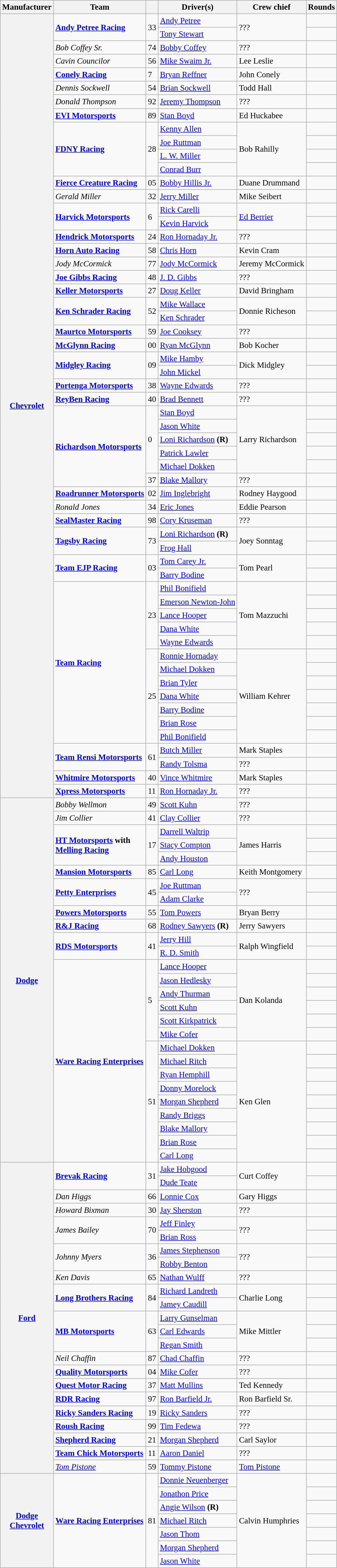<table class="wikitable" style="font-size: 95%;">
<tr>
<th>Manufacturer</th>
<th>Team</th>
<th></th>
<th>Driver(s)</th>
<th>Crew chief</th>
<th>Rounds</th>
</tr>
<tr>
<th rowspan=58><a href='#'>Chevrolet</a></th>
<td rowspan=2><strong><a href='#'>Andy Petree Racing</a></strong></td>
<td rowspan=2>33</td>
<td><a href='#'>Andy Petree</a></td>
<td rowspan=2>???</td>
<td></td>
</tr>
<tr>
<td><a href='#'>Tony Stewart</a></td>
<td></td>
</tr>
<tr>
<td><em>Bob Coffey Sr.</em></td>
<td>74</td>
<td><a href='#'>Bobby Coffey</a></td>
<td>???</td>
<td></td>
</tr>
<tr>
<td><em>Cavin Councilor</em></td>
<td>56</td>
<td><a href='#'>Mike Swaim Jr.</a></td>
<td>Lee Leslie</td>
<td></td>
</tr>
<tr>
<td><strong><a href='#'>Conely Racing</a></strong></td>
<td>7</td>
<td><a href='#'>Bryan Reffner</a></td>
<td>John Conely</td>
<td></td>
</tr>
<tr>
<td><em>Dennis Sockwell</em></td>
<td>54</td>
<td><a href='#'>Brian Sockwell</a></td>
<td>Todd Hall</td>
<td></td>
</tr>
<tr>
<td><em>Donald Thompson</em></td>
<td>92</td>
<td><a href='#'>Jeremy Thompson</a></td>
<td>???</td>
<td></td>
</tr>
<tr>
<td><strong><a href='#'>EVI Motorsports</a></strong></td>
<td>89</td>
<td><a href='#'>Stan Boyd</a></td>
<td>Ed Huckabee</td>
<td></td>
</tr>
<tr>
<td rowspan=4><strong><a href='#'>FDNY Racing</a></strong></td>
<td rowspan=4>28</td>
<td><a href='#'>Kenny Allen</a></td>
<td rowspan=4>Bob Rahilly</td>
<td></td>
</tr>
<tr>
<td><a href='#'>Joe Ruttman</a></td>
<td></td>
</tr>
<tr>
<td><a href='#'>L. W. Miller</a></td>
<td></td>
</tr>
<tr>
<td><a href='#'>Conrad Burr</a></td>
<td></td>
</tr>
<tr>
<td><strong><a href='#'>Fierce Creature Racing</a></strong></td>
<td>05</td>
<td><a href='#'>Bobby Hillis Jr.</a></td>
<td>Duane Drummand</td>
<td></td>
</tr>
<tr>
<td><em>Gerald Miller</em></td>
<td>32</td>
<td><a href='#'>Jerry Miller</a></td>
<td>Mike Seibert</td>
<td></td>
</tr>
<tr>
<td rowspan=2><strong><a href='#'>Harvick Motorsports</a></strong></td>
<td rowspan=2>6</td>
<td><a href='#'>Rick Carelli</a></td>
<td rowspan=2><a href='#'>Ed Berrier</a></td>
<td></td>
</tr>
<tr>
<td><a href='#'>Kevin Harvick</a></td>
<td></td>
</tr>
<tr>
<td><strong><a href='#'>Hendrick Motorsports</a></strong></td>
<td>24</td>
<td><a href='#'>Ron Hornaday Jr.</a></td>
<td>???</td>
<td></td>
</tr>
<tr>
<td><strong><a href='#'>Horn Auto Racing</a></strong></td>
<td>58</td>
<td><a href='#'>Chris Horn</a></td>
<td>Kevin Cram</td>
<td></td>
</tr>
<tr>
<td><em>Jody McCormick</em></td>
<td>77</td>
<td><a href='#'>Jody McCormick</a></td>
<td>Jeremy McCormick</td>
<td></td>
</tr>
<tr>
<td><strong><a href='#'>Joe Gibbs Racing</a></strong></td>
<td>48</td>
<td><a href='#'>J. D. Gibbs</a></td>
<td>???</td>
<td></td>
</tr>
<tr>
<td><strong><a href='#'>Keller Motorsports</a></strong></td>
<td>27</td>
<td><a href='#'>Doug Keller</a></td>
<td>David Bringham</td>
<td></td>
</tr>
<tr>
<td rowspan=2><strong><a href='#'>Ken Schrader Racing</a></strong></td>
<td rowspan=2>52</td>
<td><a href='#'>Mike Wallace</a></td>
<td rowspan=2>Donnie Richeson</td>
<td></td>
</tr>
<tr>
<td><a href='#'>Ken Schrader</a></td>
<td></td>
</tr>
<tr>
<td><strong><a href='#'>Maurtco Motorsports</a></strong></td>
<td>59</td>
<td><a href='#'>Joe Cooksey</a></td>
<td>???</td>
<td></td>
</tr>
<tr>
<td><strong><a href='#'>McGlynn Racing</a></strong></td>
<td>00</td>
<td><a href='#'>Ryan McGlynn</a></td>
<td>Bob Kocher</td>
<td></td>
</tr>
<tr>
<td rowspan=2><strong><a href='#'>Midgley Racing</a></strong></td>
<td rowspan=2>09</td>
<td><a href='#'>Mike Hamby</a></td>
<td rowspan=2>Dick Midgley</td>
<td></td>
</tr>
<tr>
<td><a href='#'>John Mickel</a></td>
<td></td>
</tr>
<tr>
<td><strong><a href='#'>Portenga Motorsports</a></strong></td>
<td>38</td>
<td><a href='#'>Wayne Edwards</a></td>
<td>???</td>
<td></td>
</tr>
<tr>
<td><strong><a href='#'>ReyBen Racing</a></strong></td>
<td>40</td>
<td><a href='#'>Brad Bennett</a></td>
<td>???</td>
<td></td>
</tr>
<tr>
<td rowspan=6><strong><a href='#'>Richardson Motorsports</a></strong></td>
<td rowspan=5>0</td>
<td><a href='#'>Stan Boyd</a></td>
<td rowspan=5>Larry Richardson</td>
<td></td>
</tr>
<tr>
<td><a href='#'>Jason White</a></td>
<td></td>
</tr>
<tr>
<td><a href='#'>Loni Richardson</a> <strong>(R)</strong></td>
<td></td>
</tr>
<tr>
<td><a href='#'>Patrick Lawler</a></td>
<td></td>
</tr>
<tr>
<td><a href='#'>Michael Dokken</a></td>
<td></td>
</tr>
<tr>
<td>37</td>
<td><a href='#'>Blake Mallory</a></td>
<td>???</td>
<td></td>
</tr>
<tr>
<td><strong><a href='#'>Roadrunner Motorsports</a></strong></td>
<td>02</td>
<td><a href='#'>Jim Inglebright</a></td>
<td>Rodney Haygood</td>
<td></td>
</tr>
<tr>
<td><em>Ronald Jones</em></td>
<td>34</td>
<td><a href='#'>Eric Jones</a></td>
<td>Eddie Pearson</td>
<td></td>
</tr>
<tr>
<td><strong><a href='#'>SealMaster Racing</a></strong></td>
<td>98</td>
<td><a href='#'>Cory Kruseman</a></td>
<td>???</td>
<td></td>
</tr>
<tr>
<td rowspan=2><strong><a href='#'>Tagsby Racing</a></strong></td>
<td rowspan=2>73</td>
<td><a href='#'>Loni Richardson</a> <strong>(R)</strong></td>
<td rowspan=2>Joey Sonntag</td>
<td></td>
</tr>
<tr>
<td><a href='#'>Frog Hall</a></td>
<td></td>
</tr>
<tr>
<td rowspan=2><strong><a href='#'>Team EJP Racing</a></strong></td>
<td rowspan=2>03</td>
<td><a href='#'>Tom Carey Jr.</a></td>
<td rowspan=2>Tom Pearl</td>
<td></td>
</tr>
<tr>
<td><a href='#'>Barry Bodine</a></td>
<td></td>
</tr>
<tr>
<td rowspan=12><strong><a href='#'>Team Racing</a></strong></td>
<td rowspan=5>23</td>
<td><a href='#'>Phil Bonifield</a></td>
<td rowspan=5>Tom Mazzuchi</td>
<td></td>
</tr>
<tr>
<td><a href='#'>Emerson Newton-John</a></td>
<td></td>
</tr>
<tr>
<td><a href='#'>Lance Hooper</a></td>
<td></td>
</tr>
<tr>
<td><a href='#'>Dana White</a></td>
<td></td>
</tr>
<tr>
<td><a href='#'>Wayne Edwards</a></td>
<td></td>
</tr>
<tr>
<td rowspan=7>25</td>
<td><a href='#'>Ronnie Hornaday</a></td>
<td rowspan=7>William Kehrer</td>
<td></td>
</tr>
<tr>
<td><a href='#'>Michael Dokken</a></td>
<td></td>
</tr>
<tr>
<td><a href='#'>Brian Tyler</a></td>
<td></td>
</tr>
<tr>
<td><a href='#'>Dana White</a></td>
<td></td>
</tr>
<tr>
<td><a href='#'>Barry Bodine</a></td>
<td></td>
</tr>
<tr>
<td><a href='#'>Brian Rose</a></td>
<td></td>
</tr>
<tr>
<td><a href='#'>Phil Bonifield</a></td>
<td></td>
</tr>
<tr>
<td rowspan=2><strong><a href='#'>Team Rensi Motorsports</a></strong></td>
<td rowspan=2>61</td>
<td><a href='#'>Butch Miller</a> </td>
<td>Mark Staples</td>
<td></td>
</tr>
<tr>
<td><a href='#'>Randy Tolsma</a></td>
<td>???</td>
<td></td>
</tr>
<tr>
<td><strong><a href='#'>Whitmire Motorsports</a></strong></td>
<td>40</td>
<td><a href='#'>Vince Whitmire</a></td>
<td>Mark Staples</td>
<td></td>
</tr>
<tr>
<td><strong><a href='#'>Xpress Motorsports</a></strong></td>
<td>11</td>
<td><a href='#'>Ron Hornaday Jr.</a></td>
<td>???</td>
<td></td>
</tr>
<tr>
<th rowspan=27><a href='#'>Dodge</a></th>
<td><em>Bobby Wellmon</em></td>
<td>49</td>
<td><a href='#'>Scott Kuhn</a></td>
<td>???</td>
<td></td>
</tr>
<tr>
<td><em>Jim Collier</em></td>
<td>41</td>
<td><a href='#'>Clay Collier</a></td>
<td>???</td>
<td></td>
</tr>
<tr>
<td rowspan=3><strong><a href='#'>HT Motorsports</a> with <br> <a href='#'>Melling Racing</a></strong></td>
<td rowspan=3>17</td>
<td><a href='#'>Darrell Waltrip</a></td>
<td rowspan=3>James Harris</td>
<td></td>
</tr>
<tr>
<td><a href='#'>Stacy Compton</a></td>
<td></td>
</tr>
<tr>
<td><a href='#'>Andy Houston</a></td>
<td></td>
</tr>
<tr>
<td><strong><a href='#'>Mansion Motorsports</a></strong></td>
<td>85</td>
<td><a href='#'>Carl Long</a></td>
<td>Keith Montgomery</td>
<td></td>
</tr>
<tr>
<td rowspan=2><strong><a href='#'>Petty Enterprises</a></strong></td>
<td rowspan=2>45</td>
<td><a href='#'>Joe Ruttman</a></td>
<td rowspan=2>???</td>
<td></td>
</tr>
<tr>
<td><a href='#'>Adam Clarke</a></td>
<td></td>
</tr>
<tr>
<td><strong><a href='#'>Powers Motorsports</a></strong></td>
<td>55</td>
<td><a href='#'>Tom Powers</a></td>
<td>Bryan Berry</td>
<td></td>
</tr>
<tr>
<td><strong><a href='#'>R&J Racing</a></strong></td>
<td>68</td>
<td><a href='#'>Rodney Sawyers</a> <strong>(R)</strong></td>
<td>Jerry Sawyers</td>
<td></td>
</tr>
<tr>
<td rowspan=2><strong><a href='#'>RDS Motorsports</a></strong></td>
<td rowspan=2>41</td>
<td><a href='#'>Jerry Hill</a></td>
<td rowspan=2>Ralph Wingfield</td>
<td></td>
</tr>
<tr>
<td><a href='#'>R. D. Smith</a></td>
<td></td>
</tr>
<tr>
<td rowspan=15><strong><a href='#'>Ware Racing Enterprises</a></strong></td>
<td rowspan=6>5</td>
<td><a href='#'>Lance Hooper</a></td>
<td rowspan=6>Dan Kolanda</td>
<td></td>
</tr>
<tr>
<td><a href='#'>Jason Hedlesky</a></td>
<td></td>
</tr>
<tr>
<td><a href='#'>Andy Thurman</a></td>
<td></td>
</tr>
<tr>
<td><a href='#'>Scott Kuhn</a></td>
<td></td>
</tr>
<tr>
<td><a href='#'>Scott Kirkpatrick</a></td>
<td></td>
</tr>
<tr>
<td><a href='#'>Mike Cofer</a></td>
<td></td>
</tr>
<tr>
<td rowspan=9>51</td>
<td><a href='#'>Michael Dokken</a></td>
<td rowspan=9>Ken Glen</td>
<td></td>
</tr>
<tr>
<td><a href='#'>Michael Ritch</a></td>
<td></td>
</tr>
<tr>
<td><a href='#'>Ryan Hemphill</a></td>
<td></td>
</tr>
<tr>
<td><a href='#'>Donny Morelock</a></td>
<td></td>
</tr>
<tr>
<td><a href='#'>Morgan Shepherd</a></td>
<td></td>
</tr>
<tr>
<td><a href='#'>Randy Briggs</a></td>
<td></td>
</tr>
<tr>
<td><a href='#'>Blake Mallory</a></td>
<td></td>
</tr>
<tr>
<td><a href='#'>Brian Rose</a></td>
<td></td>
</tr>
<tr>
<td><a href='#'>Carl Long</a></td>
<td></td>
</tr>
<tr>
<th rowspan=23><a href='#'>Ford</a></th>
<td rowspan=2><strong><a href='#'>Brevak Racing</a></strong></td>
<td rowspan=2>31</td>
<td><a href='#'>Jake Hobgood</a></td>
<td rowspan=2>Curt Coffey</td>
<td></td>
</tr>
<tr>
<td><a href='#'>Dude Teate</a></td>
<td></td>
</tr>
<tr>
<td><em>Dan Higgs</em></td>
<td>66</td>
<td><a href='#'>Lonnie Cox</a></td>
<td>Gary Higgs</td>
<td></td>
</tr>
<tr>
<td><em>Howard Bixman</em></td>
<td>30</td>
<td><a href='#'>Jay Sherston</a></td>
<td>???</td>
<td></td>
</tr>
<tr>
<td rowspan=2><em>James Bailey</em></td>
<td rowspan=2>70</td>
<td><a href='#'>Jeff Finley</a></td>
<td rowspan=2>???</td>
<td></td>
</tr>
<tr>
<td><a href='#'>Brian Ross</a></td>
<td></td>
</tr>
<tr>
<td rowspan=2><em>Johnny Myers</em></td>
<td rowspan=2>36</td>
<td><a href='#'>James Stephenson</a></td>
<td rowspan=2>???</td>
<td></td>
</tr>
<tr>
<td><a href='#'>Robby Benton</a></td>
<td></td>
</tr>
<tr>
<td><em>Ken Davis</em></td>
<td>65</td>
<td><a href='#'>Nathan Wulff</a></td>
<td>???</td>
<td></td>
</tr>
<tr>
<td rowspan=2><strong><a href='#'>Long Brothers Racing</a></strong></td>
<td rowspan=2>84</td>
<td><a href='#'>Richard Landreth</a></td>
<td rowspan=2>Charlie Long</td>
<td></td>
</tr>
<tr>
<td><a href='#'>Jamey Caudill</a></td>
<td></td>
</tr>
<tr>
<td rowspan=3><strong><a href='#'>MB Motorsports</a></strong></td>
<td rowspan=3>63</td>
<td><a href='#'>Larry Gunselman</a></td>
<td rowspan=3>Mike Mittler</td>
<td></td>
</tr>
<tr>
<td><a href='#'>Carl Edwards</a></td>
<td></td>
</tr>
<tr>
<td><a href='#'>Regan Smith</a></td>
<td></td>
</tr>
<tr>
<td><em>Neil Chaffin</em></td>
<td>87</td>
<td><a href='#'>Chad Chaffin</a></td>
<td>???</td>
<td></td>
</tr>
<tr>
<td><strong><a href='#'>Quality Motorsports</a></strong></td>
<td>04</td>
<td><a href='#'>Mike Cofer</a></td>
<td>???</td>
<td></td>
</tr>
<tr>
<td><strong><a href='#'>Quest Motor Racing</a></strong></td>
<td>37</td>
<td><a href='#'>Matt Mullins</a></td>
<td>Ted Kennedy</td>
<td></td>
</tr>
<tr>
<td><strong><a href='#'>RDR Racing</a></strong></td>
<td>97</td>
<td><a href='#'>Ron Barfield Jr.</a></td>
<td>Ron Barfield Sr.</td>
<td></td>
</tr>
<tr>
<td><strong><a href='#'>Ricky Sanders Racing</a></strong></td>
<td>19</td>
<td><a href='#'>Ricky Sanders</a></td>
<td>???</td>
<td></td>
</tr>
<tr>
<td><strong><a href='#'>Roush Racing</a></strong></td>
<td>99</td>
<td><a href='#'>Tim Fedewa</a></td>
<td>???</td>
<td></td>
</tr>
<tr>
<td><strong><a href='#'>Shepherd Racing</a></strong></td>
<td>21</td>
<td><a href='#'>Morgan Shepherd</a></td>
<td>Carl Saylor</td>
<td></td>
</tr>
<tr>
<td><strong><a href='#'>Team Chick Motorsports</a></strong></td>
<td>11</td>
<td><a href='#'>Aaron Daniel</a></td>
<td>???</td>
<td></td>
</tr>
<tr>
<td><em><a href='#'>Tom Pistone</a></em></td>
<td>59</td>
<td><a href='#'>Tommy Pistone</a></td>
<td><a href='#'>Tom Pistone</a></td>
<td></td>
</tr>
<tr>
<th rowspan=7><a href='#'>Dodge</a> <br> <a href='#'>Chevrolet</a></th>
<td rowspan=7><strong><a href='#'>Ware Racing Enterprises</a></strong></td>
<td rowspan=7>81</td>
<td><a href='#'>Donnie Neuenberger</a></td>
<td rowspan=7>Calvin Humphries</td>
<td></td>
</tr>
<tr>
<td><a href='#'>Jonathon Price</a></td>
<td></td>
</tr>
<tr>
<td><a href='#'>Angie Wilson</a> <strong>(R)</strong></td>
<td></td>
</tr>
<tr>
<td><a href='#'>Michael Ritch</a></td>
<td></td>
</tr>
<tr>
<td><a href='#'>Jason Thom</a></td>
<td></td>
</tr>
<tr>
<td><a href='#'>Morgan Shepherd</a></td>
<td></td>
</tr>
<tr>
<td><a href='#'>Jason White</a></td>
<td></td>
</tr>
</table>
